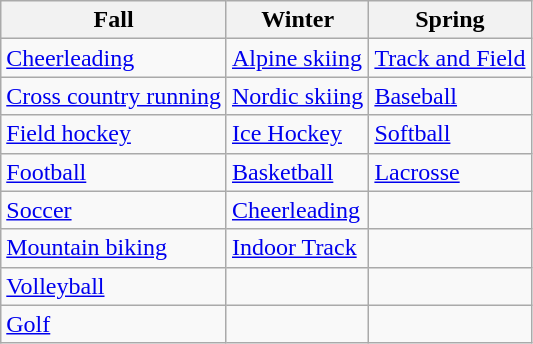<table class="wikitable">
<tr>
<th>Fall</th>
<th>Winter</th>
<th>Spring</th>
</tr>
<tr>
<td><a href='#'>Cheerleading</a></td>
<td><a href='#'>Alpine skiing</a></td>
<td><a href='#'>Track and Field</a></td>
</tr>
<tr>
<td><a href='#'>Cross country running</a></td>
<td><a href='#'>Nordic skiing</a></td>
<td><a href='#'>Baseball</a></td>
</tr>
<tr>
<td><a href='#'>Field hockey</a></td>
<td><a href='#'>Ice Hockey</a></td>
<td><a href='#'>Softball</a></td>
</tr>
<tr>
<td><a href='#'>Football</a></td>
<td><a href='#'>Basketball</a></td>
<td><a href='#'>Lacrosse</a></td>
</tr>
<tr>
<td><a href='#'>Soccer</a></td>
<td><a href='#'>Cheerleading</a></td>
<td></td>
</tr>
<tr>
<td><a href='#'>Mountain biking</a></td>
<td><a href='#'>Indoor Track</a></td>
<td></td>
</tr>
<tr>
<td><a href='#'>Volleyball</a></td>
<td></td>
<td></td>
</tr>
<tr>
<td><a href='#'>Golf</a></td>
<td></td>
<td></td>
</tr>
</table>
